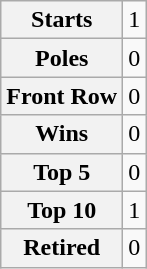<table class="wikitable" style="text-align:center">
<tr>
<th>Starts</th>
<td>1</td>
</tr>
<tr>
<th>Poles</th>
<td>0</td>
</tr>
<tr>
<th>Front Row</th>
<td>0</td>
</tr>
<tr>
<th>Wins</th>
<td>0</td>
</tr>
<tr>
<th>Top 5</th>
<td>0</td>
</tr>
<tr>
<th>Top 10</th>
<td>1</td>
</tr>
<tr>
<th>Retired</th>
<td>0</td>
</tr>
</table>
